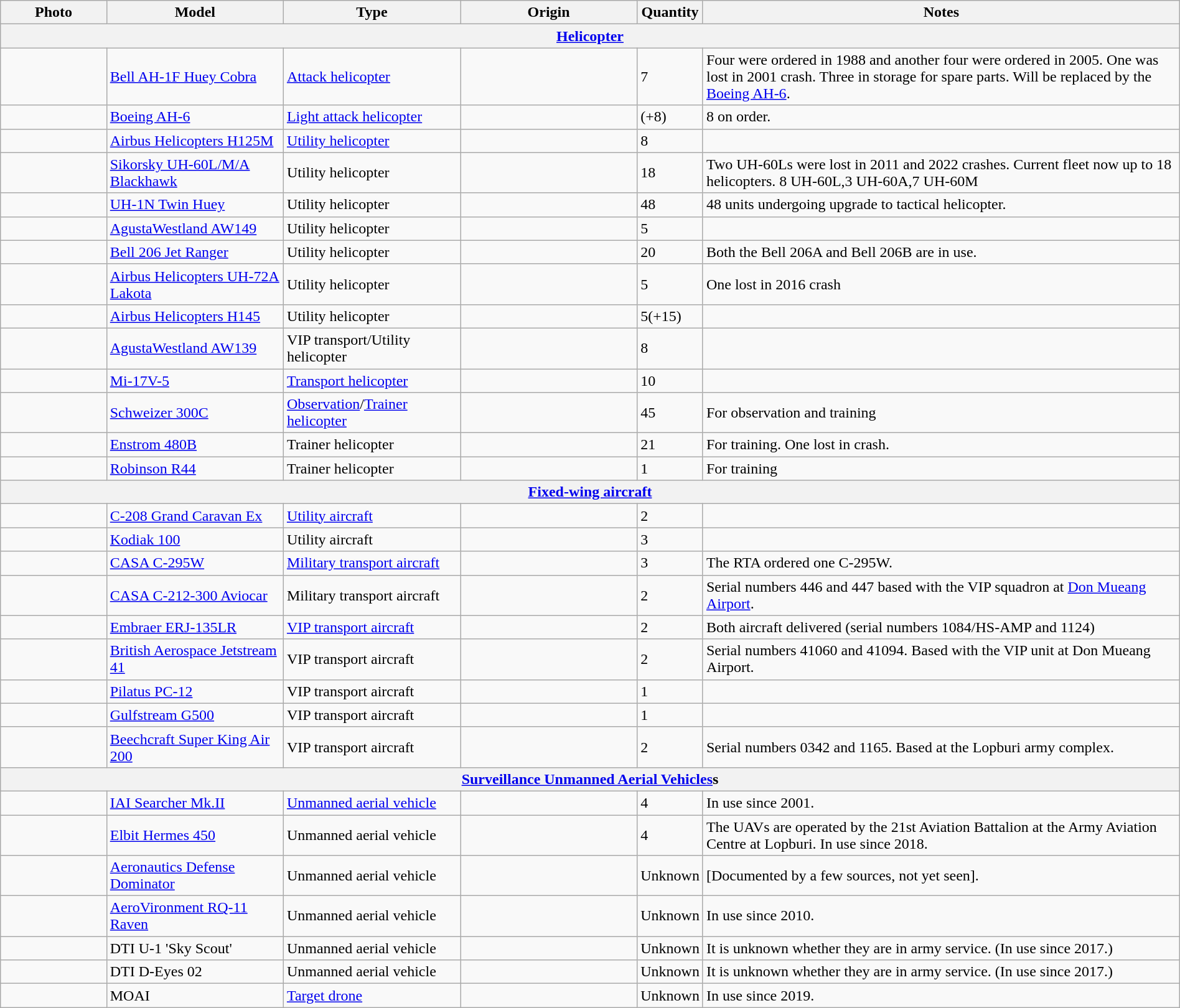<table class="wikitable" style="width:100%;">
<tr>
<th style="width:9%;">Photo</th>
<th style="width:15%;">Model</th>
<th style="width:15%;">Type</th>
<th style="width:15%;">Origin</th>
<th style="width:5%;">Quantity</th>
<th>Notes</th>
</tr>
<tr>
<th style="align: centre;" colspan="7"><a href='#'>Helicopter</a></th>
</tr>
<tr>
<td></td>
<td><a href='#'>Bell AH-1F Huey Cobra</a></td>
<td><a href='#'>Attack helicopter</a></td>
<td></td>
<td>7</td>
<td>Four were ordered in 1988 and another four were ordered in 2005. One was lost in 2001 crash. Three in storage for spare parts. Will be replaced by the <a href='#'>Boeing AH-6</a>.</td>
</tr>
<tr>
<td></td>
<td><a href='#'>Boeing AH-6</a></td>
<td><a href='#'>Light attack helicopter</a></td>
<td></td>
<td>(+8)</td>
<td>8 on order.</td>
</tr>
<tr>
<td></td>
<td><a href='#'>Airbus Helicopters H125M</a></td>
<td><a href='#'>Utility helicopter</a></td>
<td></td>
<td>8</td>
<td></td>
</tr>
<tr>
<td></td>
<td><a href='#'>Sikorsky UH-60L/M/A Blackhawk</a></td>
<td>Utility helicopter</td>
<td></td>
<td>18</td>
<td>Two UH-60Ls were  lost in 2011 and 2022 crashes. Current fleet now up to 18 helicopters. 8 UH-60L,3 UH-60A,7 UH-60M</td>
</tr>
<tr>
<td></td>
<td><a href='#'>UH-1N Twin Huey</a></td>
<td>Utility helicopter</td>
<td></td>
<td>48</td>
<td>48 units undergoing upgrade to tactical helicopter.</td>
</tr>
<tr>
<td></td>
<td><a href='#'>AgustaWestland AW149</a></td>
<td>Utility helicopter</td>
<td></td>
<td>5</td>
<td></td>
</tr>
<tr>
<td></td>
<td><a href='#'>Bell 206 Jet Ranger</a></td>
<td>Utility helicopter</td>
<td></td>
<td>20</td>
<td>Both the Bell 206A and Bell 206B are in use.</td>
</tr>
<tr>
<td></td>
<td><a href='#'>Airbus Helicopters UH-72A Lakota</a></td>
<td>Utility helicopter</td>
<td></td>
<td>5</td>
<td>One lost in 2016 crash </td>
</tr>
<tr>
<td></td>
<td><a href='#'>Airbus Helicopters H145</a></td>
<td>Utility helicopter</td>
<td></td>
<td>5(+15)</td>
<td></td>
</tr>
<tr>
<td></td>
<td><a href='#'>AgustaWestland AW139</a></td>
<td>VIP transport/Utility helicopter</td>
<td></td>
<td>8</td>
<td></td>
</tr>
<tr>
<td></td>
<td><a href='#'>Mi-17V-5</a></td>
<td><a href='#'>Transport helicopter</a></td>
<td></td>
<td>10</td>
<td></td>
</tr>
<tr>
<td></td>
<td><a href='#'>Schweizer 300C</a></td>
<td><a href='#'>Observation</a>/<a href='#'>Trainer helicopter</a></td>
<td></td>
<td>45</td>
<td>For observation and training </td>
</tr>
<tr>
<td></td>
<td><a href='#'>Enstrom 480B</a></td>
<td>Trainer helicopter</td>
<td></td>
<td>21</td>
<td>For training. One lost in crash.</td>
</tr>
<tr>
<td></td>
<td><a href='#'>Robinson R44</a></td>
<td>Trainer helicopter</td>
<td></td>
<td>1</td>
<td>For training </td>
</tr>
<tr>
<th style="align: centre;" colspan="7"><a href='#'>Fixed-wing aircraft</a></th>
</tr>
<tr>
<td></td>
<td><a href='#'>C-208 Grand Caravan Ex</a></td>
<td><a href='#'>Utility aircraft</a></td>
<td></td>
<td>2</td>
<td></td>
</tr>
<tr>
<td></td>
<td><a href='#'>Kodiak 100</a></td>
<td>Utility aircraft</td>
<td></td>
<td>3</td>
<td></td>
</tr>
<tr>
<td></td>
<td><a href='#'>CASA C-295W</a></td>
<td><a href='#'>Military transport aircraft</a></td>
<td></td>
<td>3</td>
<td>The RTA ordered one C-295W.</td>
</tr>
<tr>
<td></td>
<td><a href='#'>CASA C-212-300 Aviocar</a></td>
<td>Military transport aircraft</td>
<td></td>
<td>2</td>
<td>Serial numbers 446 and 447 based with the VIP squadron at <a href='#'>Don Mueang Airport</a>.</td>
</tr>
<tr>
<td></td>
<td><a href='#'>Embraer ERJ-135LR</a></td>
<td><a href='#'>VIP transport aircraft</a></td>
<td></td>
<td>2</td>
<td>Both aircraft delivered (serial numbers 1084/HS-AMP and 1124)</td>
</tr>
<tr>
<td></td>
<td><a href='#'>British Aerospace Jetstream 41</a></td>
<td>VIP transport aircraft</td>
<td></td>
<td>2</td>
<td>Serial numbers 41060 and 41094. Based with the VIP unit at Don Mueang Airport.</td>
</tr>
<tr>
<td></td>
<td><a href='#'>Pilatus PC-12</a></td>
<td>VIP transport aircraft</td>
<td></td>
<td>1</td>
<td></td>
</tr>
<tr>
<td></td>
<td><a href='#'>Gulfstream G500</a></td>
<td>VIP transport aircraft</td>
<td></td>
<td>1</td>
<td></td>
</tr>
<tr>
<td></td>
<td><a href='#'>Beechcraft Super King Air 200</a></td>
<td>VIP transport aircraft</td>
<td></td>
<td>2</td>
<td>Serial numbers 0342 and 1165. Based at the Lopburi army complex.</td>
</tr>
<tr>
<th style="align: centre;" colspan="7"><a href='#'>Surveillance Unmanned Aerial Vehicles</a>s</th>
</tr>
<tr>
<td></td>
<td><a href='#'>IAI Searcher Mk.II</a></td>
<td><a href='#'>Unmanned aerial vehicle</a></td>
<td></td>
<td>4</td>
<td>In use since 2001.</td>
</tr>
<tr>
<td></td>
<td><a href='#'>Elbit Hermes 450</a></td>
<td>Unmanned aerial vehicle</td>
<td></td>
<td>4</td>
<td>The UAVs are operated by the 21st Aviation Battalion at the Army Aviation Centre at Lopburi. In use since 2018.</td>
</tr>
<tr>
<td></td>
<td><a href='#'>Aeronautics Defense Dominator</a></td>
<td>Unmanned aerial vehicle</td>
<td></td>
<td>Unknown</td>
<td>[Documented by a few sources, not yet seen].</td>
</tr>
<tr>
<td></td>
<td><a href='#'>AeroVironment RQ-11 Raven</a></td>
<td>Unmanned aerial vehicle</td>
<td></td>
<td>Unknown</td>
<td>In use since 2010.</td>
</tr>
<tr>
<td></td>
<td>DTI U-1 'Sky Scout'</td>
<td>Unmanned aerial vehicle</td>
<td></td>
<td>Unknown</td>
<td>It is unknown whether they are in army service. (In use since 2017.)</td>
</tr>
<tr>
<td></td>
<td>DTI D-Eyes 02</td>
<td>Unmanned aerial vehicle</td>
<td></td>
<td>Unknown</td>
<td>It is unknown whether they are in army service. (In use since 2017.)</td>
</tr>
<tr>
<td></td>
<td>MOAI</td>
<td><a href='#'>Target drone</a></td>
<td></td>
<td>Unknown</td>
<td>In use since 2019.</td>
</tr>
</table>
